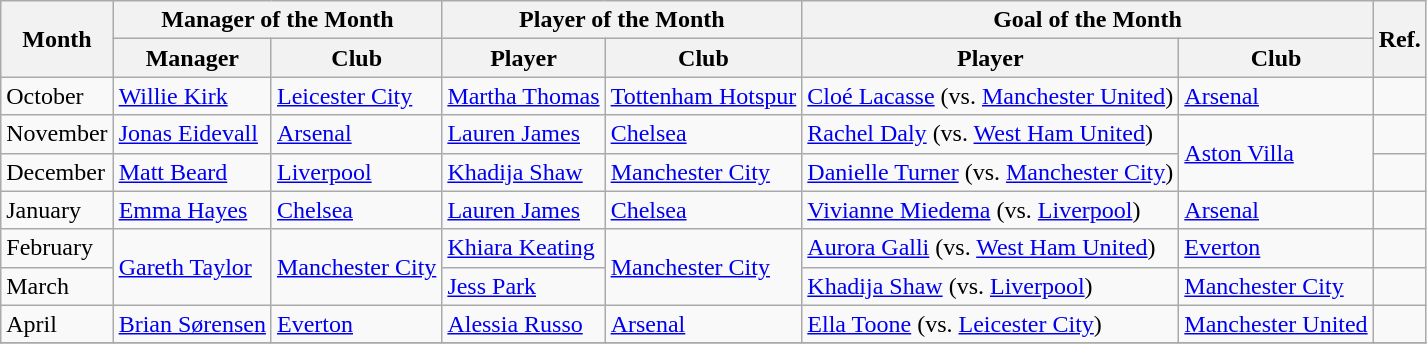<table class="wikitable">
<tr>
<th rowspan="2">Month</th>
<th colspan="2">Manager of the Month</th>
<th colspan="2">Player of the Month</th>
<th colspan="2">Goal of the Month</th>
<th rowspan="2">Ref.</th>
</tr>
<tr>
<th>Manager</th>
<th>Club</th>
<th>Player</th>
<th>Club</th>
<th>Player</th>
<th>Club</th>
</tr>
<tr>
<td>October</td>
<td> <a href='#'>Willie Kirk</a></td>
<td><a href='#'>Leicester City</a></td>
<td> <a href='#'>Martha Thomas</a></td>
<td><a href='#'>Tottenham Hotspur</a></td>
<td> <a href='#'>Cloé Lacasse</a> (vs. <a href='#'>Manchester United</a>)</td>
<td><a href='#'>Arsenal</a></td>
<td></td>
</tr>
<tr>
<td>November</td>
<td> <a href='#'>Jonas Eidevall</a></td>
<td><a href='#'>Arsenal</a></td>
<td> <a href='#'>Lauren James</a></td>
<td><a href='#'>Chelsea</a></td>
<td> <a href='#'>Rachel Daly</a> (vs. <a href='#'>West Ham United</a>)</td>
<td rowspan=2><a href='#'>Aston Villa</a></td>
<td></td>
</tr>
<tr>
<td>December</td>
<td> <a href='#'>Matt Beard</a></td>
<td><a href='#'>Liverpool</a></td>
<td> <a href='#'>Khadija Shaw</a></td>
<td><a href='#'>Manchester City</a></td>
<td> <a href='#'>Danielle Turner</a> (vs. <a href='#'>Manchester City</a>)</td>
<td></td>
</tr>
<tr>
<td>January</td>
<td> <a href='#'>Emma Hayes</a></td>
<td><a href='#'>Chelsea</a></td>
<td> <a href='#'>Lauren James</a></td>
<td><a href='#'>Chelsea</a></td>
<td> <a href='#'>Vivianne Miedema</a> (vs. <a href='#'>Liverpool</a>)</td>
<td><a href='#'>Arsenal</a></td>
<td></td>
</tr>
<tr>
<td>February</td>
<td rowspan=2> <a href='#'>Gareth Taylor</a></td>
<td rowspan=2><a href='#'>Manchester City</a></td>
<td> <a href='#'>Khiara Keating</a></td>
<td rowspan=2><a href='#'>Manchester City</a></td>
<td> <a href='#'>Aurora Galli</a> (vs. <a href='#'>West Ham United</a>)</td>
<td><a href='#'>Everton</a></td>
<td></td>
</tr>
<tr>
<td>March</td>
<td> <a href='#'>Jess Park</a></td>
<td> <a href='#'>Khadija Shaw</a> (vs. <a href='#'>Liverpool</a>)</td>
<td><a href='#'>Manchester City</a></td>
<td></td>
</tr>
<tr>
<td>April</td>
<td> <a href='#'>Brian Sørensen</a></td>
<td><a href='#'>Everton</a></td>
<td> <a href='#'>Alessia Russo</a></td>
<td><a href='#'>Arsenal</a></td>
<td> <a href='#'>Ella Toone</a> (vs. <a href='#'>Leicester City</a>)</td>
<td><a href='#'>Manchester United</a></td>
<td></td>
</tr>
<tr>
</tr>
</table>
